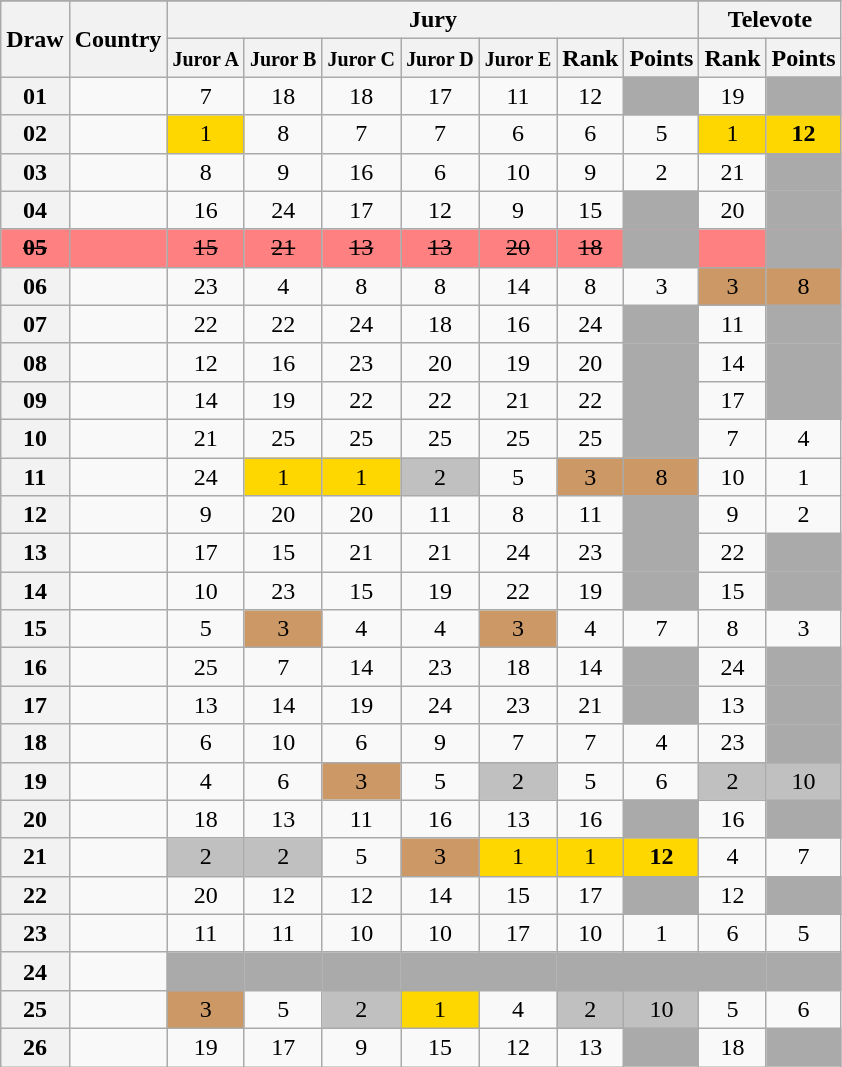<table class="sortable wikitable collapsible plainrowheaders" style="text-align:center;">
<tr>
</tr>
<tr>
<th scope="col" rowspan="2">Draw</th>
<th scope="col" rowspan="2">Country</th>
<th scope="col" colspan="7">Jury</th>
<th scope="col" colspan="2">Televote</th>
</tr>
<tr>
<th scope="col"><small>Juror A</small></th>
<th scope="col"><small>Juror B</small></th>
<th scope="col"><small>Juror C</small></th>
<th scope="col"><small>Juror D</small></th>
<th scope="col"><small>Juror E</small></th>
<th scope="col">Rank</th>
<th scope="col" class="unsortable">Points</th>
<th scope="col">Rank</th>
<th scope="col" class="unsortable">Points</th>
</tr>
<tr>
<th scope="row" style="text-align:center;">01</th>
<td style="text-align:left;"></td>
<td>7</td>
<td>18</td>
<td>18</td>
<td>17</td>
<td>11</td>
<td>12</td>
<td style="background:#AAAAAA;"></td>
<td>19</td>
<td style="background:#AAAAAA;"></td>
</tr>
<tr>
<th scope="row" style="text-align:center;">02</th>
<td style="text-align:left;"></td>
<td style="background:gold;">1</td>
<td>8</td>
<td>7</td>
<td>7</td>
<td>6</td>
<td>6</td>
<td>5</td>
<td style="background:gold;">1</td>
<td style="background:gold;"><strong>12</strong></td>
</tr>
<tr>
<th scope="row" style="text-align:center;">03</th>
<td style="text-align:left;"></td>
<td>8</td>
<td>9</td>
<td>16</td>
<td>6</td>
<td>10</td>
<td>9</td>
<td>2</td>
<td>21</td>
<td style="background:#AAAAAA;"></td>
</tr>
<tr>
<th scope="row" style="text-align:center;">04</th>
<td style="text-align:left;"></td>
<td>16</td>
<td>24</td>
<td>17</td>
<td>12</td>
<td>9</td>
<td>15</td>
<td style="background:#AAAAAA;"></td>
<td>20</td>
<td style="background:#AAAAAA;"></td>
</tr>
<tr style="background:#FE8080">
<th scope="row" style="text-align:center; background:#FE8080"><s>05</s></th>
<td style="text-align:left;"><s></s> </td>
<td><s>15</s></td>
<td><s>21</s></td>
<td><s>13</s></td>
<td><s>13</s></td>
<td><s>20</s></td>
<td><s>18</s></td>
<td style="background:#AAAAAA;"></td>
<td></td>
<td style="background:#AAAAAA;"></td>
</tr>
<tr>
<th scope="row" style="text-align:center;">06</th>
<td style="text-align:left;"></td>
<td>23</td>
<td>4</td>
<td>8</td>
<td>8</td>
<td>14</td>
<td>8</td>
<td>3</td>
<td style="background:#CC9966;">3</td>
<td style="background:#CC9966;">8</td>
</tr>
<tr>
<th scope="row" style="text-align:center;">07</th>
<td style="text-align:left;"></td>
<td>22</td>
<td>22</td>
<td>24</td>
<td>18</td>
<td>16</td>
<td>24</td>
<td style="background:#AAAAAA;"></td>
<td>11</td>
<td style="background:#AAAAAA;"></td>
</tr>
<tr>
<th scope="row" style="text-align:center;">08</th>
<td style="text-align:left;"></td>
<td>12</td>
<td>16</td>
<td>23</td>
<td>20</td>
<td>19</td>
<td>20</td>
<td style="background:#AAAAAA;"></td>
<td>14</td>
<td style="background:#AAAAAA;"></td>
</tr>
<tr>
<th scope="row" style="text-align:center;">09</th>
<td style="text-align:left;"></td>
<td>14</td>
<td>19</td>
<td>22</td>
<td>22</td>
<td>21</td>
<td>22</td>
<td style="background:#AAAAAA;"></td>
<td>17</td>
<td style="background:#AAAAAA;"></td>
</tr>
<tr>
<th scope="row" style="text-align:center;">10</th>
<td style="text-align:left;"></td>
<td>21</td>
<td>25</td>
<td>25</td>
<td>25</td>
<td>25</td>
<td>25</td>
<td style="background:#AAAAAA;"></td>
<td>7</td>
<td>4</td>
</tr>
<tr>
<th scope="row" style="text-align:center;">11</th>
<td style="text-align:left;"></td>
<td>24</td>
<td style="background:gold;">1</td>
<td style="background:gold;">1</td>
<td style="background:silver;">2</td>
<td>5</td>
<td style="background:#CC9966;">3</td>
<td style="background:#CC9966;">8</td>
<td>10</td>
<td>1</td>
</tr>
<tr>
<th scope="row" style="text-align:center;">12</th>
<td style="text-align:left;"></td>
<td>9</td>
<td>20</td>
<td>20</td>
<td>11</td>
<td>8</td>
<td>11</td>
<td style="background:#AAAAAA;"></td>
<td>9</td>
<td>2</td>
</tr>
<tr>
<th scope="row" style="text-align:center;">13</th>
<td style="text-align:left;"></td>
<td>17</td>
<td>15</td>
<td>21</td>
<td>21</td>
<td>24</td>
<td>23</td>
<td style="background:#AAAAAA;"></td>
<td>22</td>
<td style="background:#AAAAAA;"></td>
</tr>
<tr>
<th scope="row" style="text-align:center;">14</th>
<td style="text-align:left;"></td>
<td>10</td>
<td>23</td>
<td>15</td>
<td>19</td>
<td>22</td>
<td>19</td>
<td style="background:#AAAAAA;"></td>
<td>15</td>
<td style="background:#AAAAAA;"></td>
</tr>
<tr>
<th scope="row" style="text-align:center;">15</th>
<td style="text-align:left;"></td>
<td>5</td>
<td style="background:#CC9966;">3</td>
<td>4</td>
<td>4</td>
<td style="background:#CC9966;">3</td>
<td>4</td>
<td>7</td>
<td>8</td>
<td>3</td>
</tr>
<tr>
<th scope="row" style="text-align:center;">16</th>
<td style="text-align:left;"></td>
<td>25</td>
<td>7</td>
<td>14</td>
<td>23</td>
<td>18</td>
<td>14</td>
<td style="background:#AAAAAA;"></td>
<td>24</td>
<td style="background:#AAAAAA;"></td>
</tr>
<tr>
<th scope="row" style="text-align:center;">17</th>
<td style="text-align:left;"></td>
<td>13</td>
<td>14</td>
<td>19</td>
<td>24</td>
<td>23</td>
<td>21</td>
<td style="background:#AAAAAA;"></td>
<td>13</td>
<td style="background:#AAAAAA;"></td>
</tr>
<tr>
<th scope="row" style="text-align:center;">18</th>
<td style="text-align:left;"></td>
<td>6</td>
<td>10</td>
<td>6</td>
<td>9</td>
<td>7</td>
<td>7</td>
<td>4</td>
<td>23</td>
<td style="background:#AAAAAA;"></td>
</tr>
<tr>
<th scope="row" style="text-align:center;">19</th>
<td style="text-align:left;"></td>
<td>4</td>
<td>6</td>
<td style="background:#CC9966;">3</td>
<td>5</td>
<td style="background:silver;">2</td>
<td>5</td>
<td>6</td>
<td style="background:silver;">2</td>
<td style="background:silver;">10</td>
</tr>
<tr>
<th scope="row" style="text-align:center;">20</th>
<td style="text-align:left;"></td>
<td>18</td>
<td>13</td>
<td>11</td>
<td>16</td>
<td>13</td>
<td>16</td>
<td style="background:#AAAAAA;"></td>
<td>16</td>
<td style="background:#AAAAAA;"></td>
</tr>
<tr>
<th scope="row" style="text-align:center;">21</th>
<td style="text-align:left;"></td>
<td style="background:silver;">2</td>
<td style="background:silver;">2</td>
<td>5</td>
<td style="background:#CC9966;">3</td>
<td style="background:gold;">1</td>
<td style="background:gold;">1</td>
<td style="background:gold;"><strong>12</strong></td>
<td>4</td>
<td>7</td>
</tr>
<tr>
<th scope="row" style="text-align:center;">22</th>
<td style="text-align:left;"></td>
<td>20</td>
<td>12</td>
<td>12</td>
<td>14</td>
<td>15</td>
<td>17</td>
<td style="background:#AAAAAA;"></td>
<td>12</td>
<td style="background:#AAAAAA;"></td>
</tr>
<tr>
<th scope="row" style="text-align:center;">23</th>
<td style="text-align:left;"></td>
<td>11</td>
<td>11</td>
<td>10</td>
<td>10</td>
<td>17</td>
<td>10</td>
<td>1</td>
<td>6</td>
<td>5</td>
</tr>
<tr class="sortbottom">
<th scope="row" style="text-align:center;">24</th>
<td style="text-align:left;"></td>
<td style="background:#AAAAAA;"></td>
<td style="background:#AAAAAA;"></td>
<td style="background:#AAAAAA;"></td>
<td style="background:#AAAAAA;"></td>
<td style="background:#AAAAAA;"></td>
<td style="background:#AAAAAA;"></td>
<td style="background:#AAAAAA;"></td>
<td style="background:#AAAAAA;"></td>
<td style="background:#AAAAAA;"></td>
</tr>
<tr>
<th scope="row" style="text-align:center;">25</th>
<td style="text-align:left;"></td>
<td style="background:#CC9966;">3</td>
<td>5</td>
<td style="background:silver;">2</td>
<td style="background:gold;">1</td>
<td>4</td>
<td style="background:silver;">2</td>
<td style="background:silver;">10</td>
<td>5</td>
<td>6</td>
</tr>
<tr>
<th scope="row" style="text-align:center;">26</th>
<td style="text-align:left;"></td>
<td>19</td>
<td>17</td>
<td>9</td>
<td>15</td>
<td>12</td>
<td>13</td>
<td style="background:#AAAAAA;"></td>
<td>18</td>
<td style="background:#AAAAAA;"></td>
</tr>
</table>
